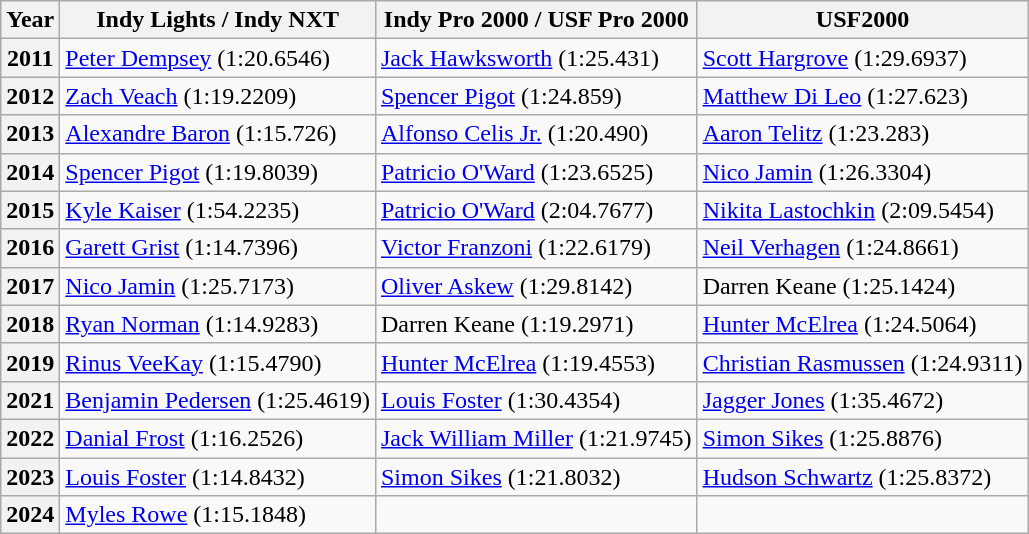<table class="wikitable">
<tr>
<th>Year</th>
<th>Indy Lights / Indy NXT</th>
<th>Indy Pro 2000 / USF Pro 2000</th>
<th>USF2000</th>
</tr>
<tr>
<th>2011</th>
<td> <a href='#'>Peter Dempsey</a> (1:20.6546)</td>
<td> <a href='#'>Jack Hawksworth</a> (1:25.431)</td>
<td> <a href='#'>Scott Hargrove</a> (1:29.6937)</td>
</tr>
<tr>
<th>2012</th>
<td> <a href='#'>Zach Veach</a> (1:19.2209)</td>
<td> <a href='#'>Spencer Pigot</a> (1:24.859)</td>
<td> <a href='#'>Matthew Di Leo</a> (1:27.623)</td>
</tr>
<tr>
<th>2013</th>
<td> <a href='#'>Alexandre Baron</a> (1:15.726)</td>
<td> <a href='#'>Alfonso Celis Jr.</a> (1:20.490)</td>
<td> <a href='#'>Aaron Telitz</a> (1:23.283)</td>
</tr>
<tr>
<th>2014</th>
<td> <a href='#'>Spencer Pigot</a> (1:19.8039)</td>
<td> <a href='#'>Patricio O'Ward</a> (1:23.6525)</td>
<td> <a href='#'>Nico Jamin</a> (1:26.3304)</td>
</tr>
<tr>
<th>2015</th>
<td> <a href='#'>Kyle Kaiser</a> (1:54.2235)</td>
<td> <a href='#'>Patricio O'Ward</a> (2:04.7677)</td>
<td> <a href='#'>Nikita Lastochkin</a> (2:09.5454)</td>
</tr>
<tr>
<th>2016</th>
<td> <a href='#'>Garett Grist</a> (1:14.7396)</td>
<td> <a href='#'>Victor Franzoni</a> (1:22.6179)</td>
<td> <a href='#'>Neil Verhagen</a> (1:24.8661)</td>
</tr>
<tr>
<th>2017</th>
<td> <a href='#'>Nico Jamin</a> (1:25.7173)</td>
<td> <a href='#'>Oliver Askew</a> (1:29.8142)</td>
<td> Darren Keane (1:25.1424)</td>
</tr>
<tr>
<th>2018</th>
<td> <a href='#'>Ryan Norman</a> (1:14.9283)</td>
<td> Darren Keane (1:19.2971)</td>
<td> <a href='#'>Hunter McElrea</a> (1:24.5064)</td>
</tr>
<tr>
<th>2019</th>
<td> <a href='#'>Rinus VeeKay</a> (1:15.4790)</td>
<td> <a href='#'>Hunter McElrea</a> (1:19.4553)</td>
<td> <a href='#'>Christian Rasmussen</a> (1:24.9311)</td>
</tr>
<tr>
<th>2021</th>
<td> <a href='#'>Benjamin Pedersen</a> (1:25.4619)</td>
<td> <a href='#'>Louis Foster</a> (1:30.4354)</td>
<td> <a href='#'>Jagger Jones</a> (1:35.4672)</td>
</tr>
<tr>
<th>2022</th>
<td> <a href='#'>Danial Frost</a> (1:16.2526)</td>
<td> <a href='#'>Jack William Miller</a> (1:21.9745)</td>
<td> <a href='#'>Simon Sikes</a> (1:25.8876)</td>
</tr>
<tr>
<th>2023</th>
<td> <a href='#'>Louis Foster</a> (1:14.8432)</td>
<td> <a href='#'>Simon Sikes</a> (1:21.8032)</td>
<td> <a href='#'>Hudson Schwartz</a> (1:25.8372)</td>
</tr>
<tr>
<th>2024</th>
<td> <a href='#'>Myles Rowe</a> (1:15.1848)</td>
<td></td>
<td></td>
</tr>
</table>
